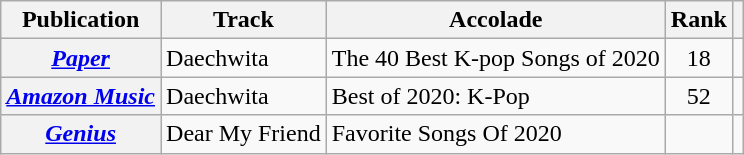<table class="wikitable sortable plainrowheaders">
<tr>
<th scope="col">Publication</th>
<th scope="col">Track</th>
<th scope="col">Accolade</th>
<th scope="col">Rank</th>
<th scope="col" class="unsortable"></th>
</tr>
<tr>
<th scope="row"><em><a href='#'>Paper</a></em></th>
<td>Daechwita</td>
<td>The 40 Best K-pop Songs of 2020</td>
<td style="text-align:center;">18</td>
<td></td>
</tr>
<tr>
<th scope="row"><em><a href='#'>Amazon Music</a></em></th>
<td>Daechwita</td>
<td>Best of 2020: K-Pop</td>
<td style="text-align:center;">52</td>
<td></td>
</tr>
<tr>
<th scope="row"><em><a href='#'>Genius</a></em></th>
<td>Dear My Friend</td>
<td>Favorite Songs Of 2020</td>
<td></td>
<td></td>
</tr>
</table>
